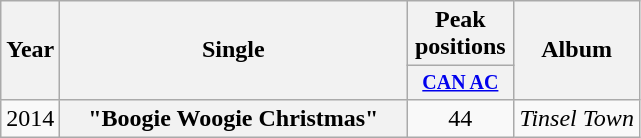<table class="wikitable plainrowheaders" style="text-align:center;">
<tr>
<th rowspan="2">Year</th>
<th rowspan="2" style="width:14em;">Single</th>
<th>Peak positions</th>
<th rowspan="2">Album</th>
</tr>
<tr style="font-size:smaller;">
<th width="65"><a href='#'>CAN AC</a><br></th>
</tr>
<tr>
<td>2014</td>
<th scope="row">"Boogie Woogie Christmas"</th>
<td>44</td>
<td align="left"><em>Tinsel Town</em></td>
</tr>
</table>
